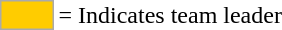<table>
<tr>
<td style="background-color:#FFCC00; border:1px solid #aaaaaa; width:2em;"></td>
<td>= Indicates team leader</td>
</tr>
</table>
